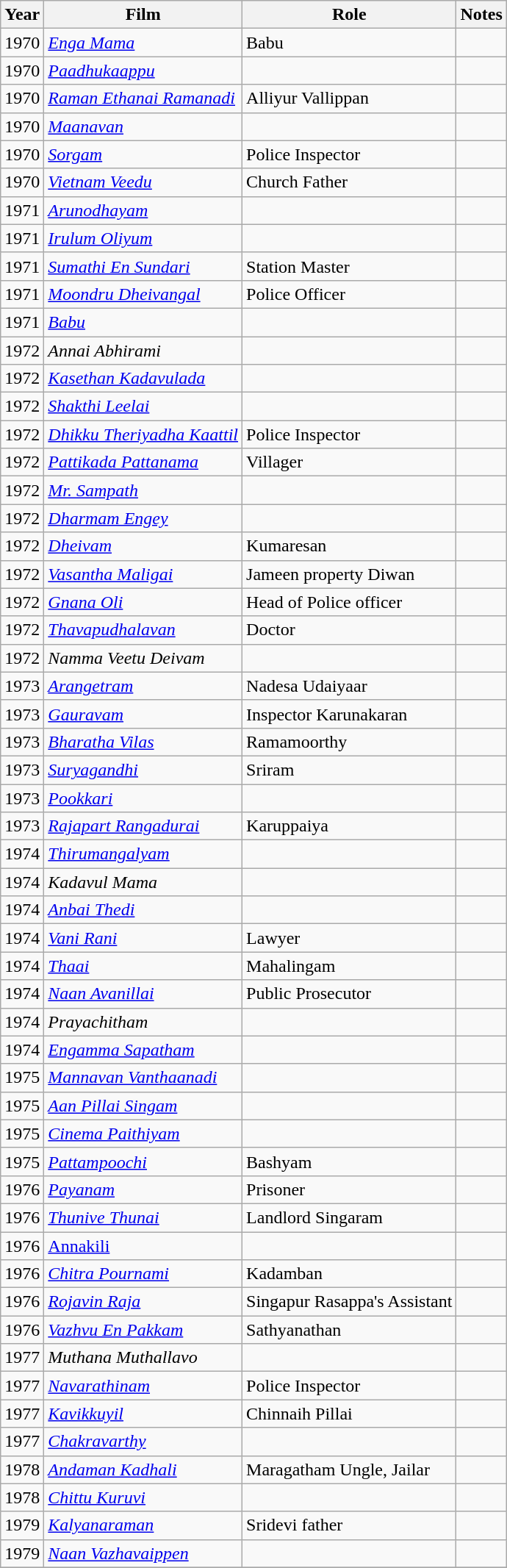<table class="wikitable sortable">
<tr>
<th>Year</th>
<th>Film</th>
<th>Role</th>
<th>Notes</th>
</tr>
<tr>
<td>1970</td>
<td><em><a href='#'>Enga Mama</a></em></td>
<td>Babu</td>
<td></td>
</tr>
<tr>
<td>1970</td>
<td><em><a href='#'>Paadhukaappu</a></em></td>
<td></td>
<td></td>
</tr>
<tr>
<td>1970</td>
<td><em><a href='#'>Raman Ethanai Ramanadi</a></em></td>
<td>Alliyur Vallippan</td>
<td></td>
</tr>
<tr>
<td>1970</td>
<td><em><a href='#'>Maanavan</a></em></td>
<td></td>
<td></td>
</tr>
<tr>
<td>1970</td>
<td><em><a href='#'>Sorgam</a></em></td>
<td>Police Inspector</td>
<td></td>
</tr>
<tr>
<td>1970</td>
<td><em><a href='#'>Vietnam Veedu</a></em></td>
<td>Church Father</td>
<td></td>
</tr>
<tr>
<td>1971</td>
<td><em><a href='#'>Arunodhayam</a></em></td>
<td></td>
<td></td>
</tr>
<tr>
<td>1971</td>
<td><em><a href='#'>Irulum Oliyum</a></em></td>
<td></td>
<td></td>
</tr>
<tr>
<td>1971</td>
<td><em><a href='#'>Sumathi En Sundari</a></em></td>
<td>Station Master</td>
<td></td>
</tr>
<tr>
<td>1971</td>
<td><em><a href='#'>Moondru Dheivangal</a></em></td>
<td>Police Officer</td>
<td></td>
</tr>
<tr>
<td>1971</td>
<td><em><a href='#'>Babu</a></em></td>
<td></td>
<td></td>
</tr>
<tr>
<td>1972</td>
<td><em>Annai Abhirami</em></td>
<td></td>
<td></td>
</tr>
<tr>
<td>1972</td>
<td><em><a href='#'>Kasethan Kadavulada</a></em></td>
<td></td>
<td></td>
</tr>
<tr>
<td>1972</td>
<td><em><a href='#'>Shakthi Leelai</a></em></td>
<td></td>
<td></td>
</tr>
<tr>
<td>1972</td>
<td><em><a href='#'>Dhikku Theriyadha Kaattil</a></em></td>
<td>Police Inspector</td>
<td></td>
</tr>
<tr>
<td>1972</td>
<td><em><a href='#'>Pattikada Pattanama</a></em></td>
<td>Villager</td>
<td></td>
</tr>
<tr>
<td>1972</td>
<td><em><a href='#'>Mr. Sampath</a></em></td>
<td></td>
<td></td>
</tr>
<tr>
<td>1972</td>
<td><em><a href='#'>Dharmam Engey</a></em></td>
<td></td>
<td></td>
</tr>
<tr>
<td>1972</td>
<td><em><a href='#'>Dheivam</a></em></td>
<td>Kumaresan</td>
<td></td>
</tr>
<tr>
<td>1972</td>
<td><em><a href='#'>Vasantha Maligai</a></em></td>
<td>Jameen property Diwan</td>
<td></td>
</tr>
<tr>
<td>1972</td>
<td><em><a href='#'>Gnana Oli</a></em></td>
<td>Head of Police officer</td>
<td></td>
</tr>
<tr>
<td>1972</td>
<td><em><a href='#'>Thavapudhalavan</a></em></td>
<td>Doctor</td>
<td></td>
</tr>
<tr>
<td>1972</td>
<td><em>Namma Veetu Deivam</em></td>
<td></td>
<td></td>
</tr>
<tr>
<td>1973</td>
<td><em><a href='#'>Arangetram</a></em></td>
<td>Nadesa Udaiyaar</td>
<td></td>
</tr>
<tr>
<td>1973</td>
<td><em><a href='#'>Gauravam</a></em></td>
<td>Inspector Karunakaran</td>
<td></td>
</tr>
<tr>
<td>1973</td>
<td><em><a href='#'>Bharatha Vilas</a></em></td>
<td>Ramamoorthy</td>
<td></td>
</tr>
<tr>
<td>1973</td>
<td><em><a href='#'>Suryagandhi</a></em></td>
<td>Sriram</td>
<td></td>
</tr>
<tr>
<td>1973</td>
<td><em><a href='#'>Pookkari</a></em></td>
<td></td>
<td></td>
</tr>
<tr>
<td>1973</td>
<td><em><a href='#'>Rajapart Rangadurai</a></em></td>
<td>Karuppaiya</td>
<td></td>
</tr>
<tr>
<td>1974</td>
<td><em><a href='#'>Thirumangalyam</a></em></td>
<td></td>
<td></td>
</tr>
<tr>
<td>1974</td>
<td><em>Kadavul Mama</em></td>
<td></td>
<td></td>
</tr>
<tr>
<td>1974</td>
<td><em><a href='#'>Anbai Thedi</a></em></td>
<td></td>
<td></td>
</tr>
<tr>
<td>1974</td>
<td><em><a href='#'>Vani Rani</a></em></td>
<td>Lawyer</td>
<td></td>
</tr>
<tr>
<td>1974</td>
<td><em><a href='#'>Thaai</a></em></td>
<td>Mahalingam</td>
<td></td>
</tr>
<tr>
<td>1974</td>
<td><em><a href='#'>Naan Avanillai</a></em></td>
<td>Public Prosecutor</td>
<td></td>
</tr>
<tr>
<td>1974</td>
<td><em> Prayachitham</em></td>
<td></td>
<td></td>
</tr>
<tr>
<td>1974</td>
<td><em><a href='#'>Engamma Sapatham</a></em></td>
<td></td>
<td></td>
</tr>
<tr>
<td>1975</td>
<td><em><a href='#'>Mannavan Vanthaanadi</a></em></td>
<td></td>
<td></td>
</tr>
<tr>
<td>1975</td>
<td><em><a href='#'>Aan Pillai Singam</a></em></td>
<td></td>
<td></td>
</tr>
<tr>
<td>1975</td>
<td><em><a href='#'>Cinema Paithiyam</a></em></td>
<td></td>
<td></td>
</tr>
<tr>
<td>1975</td>
<td><em><a href='#'>Pattampoochi</a></em></td>
<td>Bashyam</td>
<td></td>
</tr>
<tr>
<td>1976</td>
<td><em><a href='#'>Payanam</a></em></td>
<td>Prisoner</td>
<td></td>
</tr>
<tr>
<td>1976</td>
<td><em><a href='#'>Thunive Thunai</a></em></td>
<td>Landlord Singaram</td>
<td></td>
</tr>
<tr>
<td>1976</td>
<td><a href='#'>Annakili</a></td>
<td></td>
<td></td>
</tr>
<tr>
<td>1976</td>
<td><em><a href='#'>Chitra Pournami</a></em></td>
<td>Kadamban</td>
<td></td>
</tr>
<tr>
<td>1976</td>
<td><em><a href='#'>Rojavin Raja</a></em></td>
<td>Singapur Rasappa's Assistant</td>
<td></td>
</tr>
<tr>
<td>1976</td>
<td><em><a href='#'>Vazhvu En Pakkam</a></em></td>
<td>Sathyanathan</td>
<td></td>
</tr>
<tr>
<td>1977</td>
<td><em>Muthana Muthallavo</em></td>
<td></td>
<td></td>
</tr>
<tr>
<td>1977</td>
<td><em><a href='#'>Navarathinam</a></em></td>
<td>Police Inspector</td>
<td></td>
</tr>
<tr>
<td>1977</td>
<td><em><a href='#'>Kavikkuyil</a></em></td>
<td>Chinnaih Pillai</td>
<td></td>
</tr>
<tr>
<td>1977</td>
<td><em><a href='#'>Chakravarthy</a></em></td>
<td></td>
<td></td>
</tr>
<tr>
<td>1978</td>
<td><em><a href='#'>Andaman Kadhali</a></em></td>
<td>Maragatham Ungle, Jailar</td>
<td></td>
</tr>
<tr>
<td>1978</td>
<td><em><a href='#'>Chittu Kuruvi</a></em></td>
<td></td>
<td></td>
</tr>
<tr>
<td>1979</td>
<td><em><a href='#'>Kalyanaraman</a></em></td>
<td>Sridevi father</td>
<td></td>
</tr>
<tr>
<td>1979</td>
<td><em><a href='#'>Naan Vazhavaippen</a></em></td>
<td></td>
<td></td>
</tr>
<tr>
</tr>
</table>
